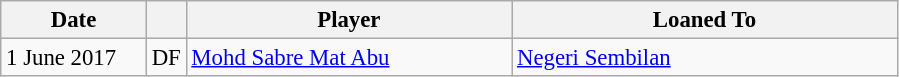<table class="wikitable plainrowheaders sortable" style="font-size:95%">
<tr>
<th scope=col style="width:90px;"><strong>Date</strong></th>
<th></th>
<th scope=col style="width:210px;"><strong>Player</strong></th>
<th scope=col style="width:250px;"><strong>Loaned To</strong></th>
</tr>
<tr>
<td>1 June 2017</td>
<td>DF</td>
<td> <a href='#'>Mohd Sabre Mat Abu</a></td>
<td> <a href='#'>Negeri Sembilan</a></td>
</tr>
</table>
